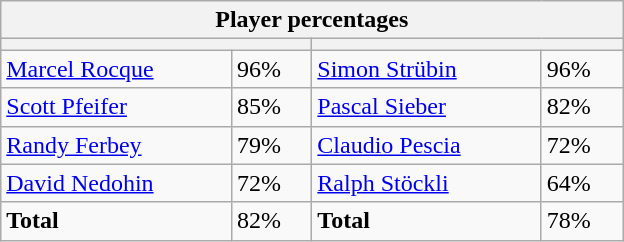<table class="wikitable">
<tr>
<th colspan=4 width=400>Player percentages</th>
</tr>
<tr>
<th colspan=2 width=200></th>
<th colspan=2 width=200></th>
</tr>
<tr>
<td><a href='#'>Marcel Rocque</a></td>
<td>96%</td>
<td><a href='#'>Simon Strübin</a></td>
<td>96%</td>
</tr>
<tr>
<td><a href='#'>Scott Pfeifer</a></td>
<td>85%</td>
<td><a href='#'>Pascal Sieber</a></td>
<td>82%</td>
</tr>
<tr>
<td><a href='#'>Randy Ferbey</a></td>
<td>79%</td>
<td><a href='#'>Claudio Pescia</a></td>
<td>72%</td>
</tr>
<tr>
<td><a href='#'>David Nedohin</a></td>
<td>72%</td>
<td><a href='#'>Ralph Stöckli</a></td>
<td>64%</td>
</tr>
<tr>
<td><strong>Total</strong></td>
<td>82%</td>
<td><strong>Total</strong></td>
<td>78%</td>
</tr>
</table>
